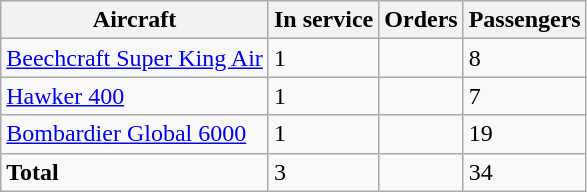<table class="wikitable">
<tr>
<th>Aircraft</th>
<th>In service</th>
<th>Orders</th>
<th>Passengers</th>
</tr>
<tr>
<td><a href='#'>Beechcraft Super King Air</a></td>
<td>1</td>
<td></td>
<td>8</td>
</tr>
<tr>
<td><a href='#'>Hawker 400</a></td>
<td>1</td>
<td></td>
<td>7</td>
</tr>
<tr>
<td><a href='#'>Bombardier Global 6000</a></td>
<td>1</td>
<td></td>
<td>19</td>
</tr>
<tr>
<td><strong>Total</strong></td>
<td>3</td>
<td></td>
<td>34</td>
</tr>
</table>
